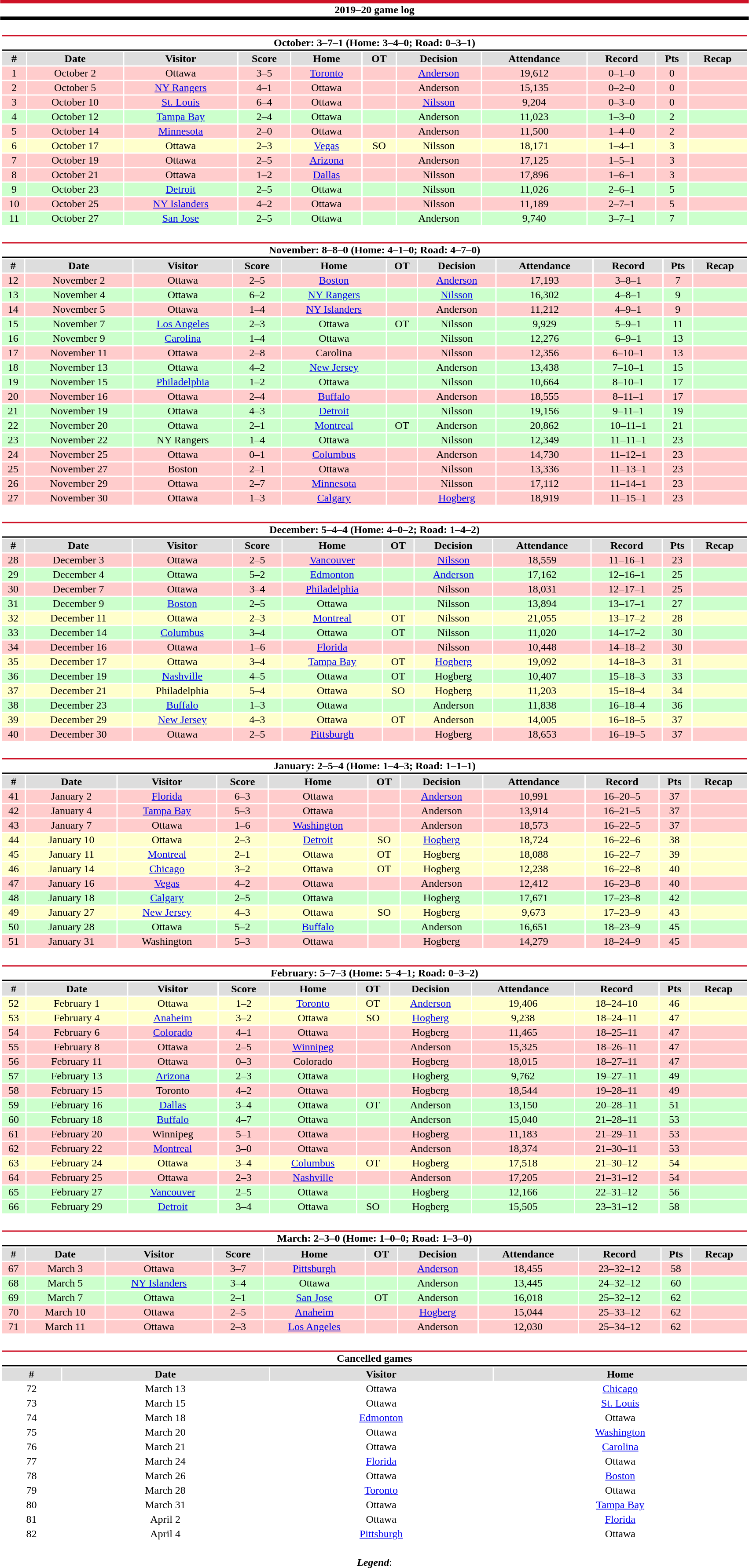<table class="toccolours" style="width:90%; clear:both; margin:1.5em auto; text-align:center;">
<tr>
<th colspan="11" style="background:#FFFFFF; border-top:#CE1126 5px solid; border-bottom:#000000 5px solid;">2019–20 game log</th>
</tr>
<tr>
<td colspan="11"><br><table class="toccolours collapsible collapsed" style="width:100%;">
<tr>
<th colspan="11" style="background:#FFFFFF; border-top:#CE1126 2px solid; border-bottom:#000000 2px solid;">October: 3–7–1 (Home: 3–4–0; Road: 0–3–1)</th>
</tr>
<tr style="background:#ddd;">
<th>#</th>
<th>Date</th>
<th>Visitor</th>
<th>Score</th>
<th>Home</th>
<th>OT</th>
<th>Decision</th>
<th>Attendance</th>
<th>Record</th>
<th>Pts</th>
<th>Recap</th>
</tr>
<tr style="background:#fcc;">
<td>1</td>
<td>October 2</td>
<td>Ottawa</td>
<td>3–5</td>
<td><a href='#'>Toronto</a></td>
<td></td>
<td><a href='#'>Anderson</a></td>
<td>19,612</td>
<td>0–1–0</td>
<td>0</td>
<td></td>
</tr>
<tr style="background:#fcc;">
<td>2</td>
<td>October 5</td>
<td><a href='#'>NY Rangers</a></td>
<td>4–1</td>
<td>Ottawa</td>
<td></td>
<td>Anderson</td>
<td>15,135</td>
<td>0–2–0</td>
<td>0</td>
<td></td>
</tr>
<tr style="background:#fcc;">
<td>3</td>
<td>October 10</td>
<td><a href='#'>St. Louis</a></td>
<td>6–4</td>
<td>Ottawa</td>
<td></td>
<td><a href='#'>Nilsson</a></td>
<td>9,204</td>
<td>0–3–0</td>
<td>0</td>
<td></td>
</tr>
<tr style="background:#cfc;">
<td>4</td>
<td>October 12</td>
<td><a href='#'>Tampa Bay</a></td>
<td>2–4</td>
<td>Ottawa</td>
<td></td>
<td>Anderson</td>
<td>11,023</td>
<td>1–3–0</td>
<td>2</td>
<td></td>
</tr>
<tr style="background:#fcc;">
<td>5</td>
<td>October 14</td>
<td><a href='#'>Minnesota</a></td>
<td>2–0</td>
<td>Ottawa</td>
<td></td>
<td>Anderson</td>
<td>11,500</td>
<td>1–4–0</td>
<td>2</td>
<td></td>
</tr>
<tr style="background:#ffc;">
<td>6</td>
<td>October 17</td>
<td>Ottawa</td>
<td>2–3</td>
<td><a href='#'>Vegas</a></td>
<td>SO</td>
<td>Nilsson</td>
<td>18,171</td>
<td>1–4–1</td>
<td>3</td>
<td></td>
</tr>
<tr style="background:#fcc;">
<td>7</td>
<td>October 19</td>
<td>Ottawa</td>
<td>2–5</td>
<td><a href='#'>Arizona</a></td>
<td></td>
<td>Anderson</td>
<td>17,125</td>
<td>1–5–1</td>
<td>3</td>
<td></td>
</tr>
<tr style="background:#fcc;">
<td>8</td>
<td>October 21</td>
<td>Ottawa</td>
<td>1–2</td>
<td><a href='#'>Dallas</a></td>
<td></td>
<td>Nilsson</td>
<td>17,896</td>
<td>1–6–1</td>
<td>3</td>
<td></td>
</tr>
<tr style="background:#cfc;">
<td>9</td>
<td>October 23</td>
<td><a href='#'>Detroit</a></td>
<td>2–5</td>
<td>Ottawa</td>
<td></td>
<td>Nilsson</td>
<td>11,026</td>
<td>2–6–1</td>
<td>5</td>
<td></td>
</tr>
<tr style="background:#fcc;">
<td>10</td>
<td>October 25</td>
<td><a href='#'>NY Islanders</a></td>
<td>4–2</td>
<td>Ottawa</td>
<td></td>
<td>Nilsson</td>
<td>11,189</td>
<td>2–7–1</td>
<td>5</td>
<td></td>
</tr>
<tr style="background:#cfc;">
<td>11</td>
<td>October 27</td>
<td><a href='#'>San Jose</a></td>
<td>2–5</td>
<td>Ottawa</td>
<td></td>
<td>Anderson</td>
<td>9,740</td>
<td>3–7–1</td>
<td>7</td>
<td></td>
</tr>
</table>
</td>
</tr>
<tr>
<td colspan="11"><br><table class="toccolours collapsible collapsed" style="width:100%;">
<tr>
<th colspan="11" style="background:#FFFFFF; border-top:#CE1126 2px solid; border-bottom:#000000 2px solid;">November: 8–8–0 (Home: 4–1–0; Road: 4–7–0)</th>
</tr>
<tr style="background:#ddd;">
<th>#</th>
<th>Date</th>
<th>Visitor</th>
<th>Score</th>
<th>Home</th>
<th>OT</th>
<th>Decision</th>
<th>Attendance</th>
<th>Record</th>
<th>Pts</th>
<th>Recap</th>
</tr>
<tr style="background:#fcc;">
<td>12</td>
<td>November 2</td>
<td>Ottawa</td>
<td>2–5</td>
<td><a href='#'>Boston</a></td>
<td></td>
<td><a href='#'>Anderson</a></td>
<td>17,193</td>
<td>3–8–1</td>
<td>7</td>
<td></td>
</tr>
<tr style="background:#cfc;">
<td>13</td>
<td>November 4</td>
<td>Ottawa</td>
<td>6–2</td>
<td><a href='#'>NY Rangers</a></td>
<td></td>
<td><a href='#'>Nilsson</a></td>
<td>16,302</td>
<td>4–8–1</td>
<td>9</td>
<td></td>
</tr>
<tr style="background:#fcc;">
<td>14</td>
<td>November 5</td>
<td>Ottawa</td>
<td>1–4</td>
<td><a href='#'>NY Islanders</a></td>
<td></td>
<td>Anderson</td>
<td>11,212</td>
<td>4–9–1</td>
<td>9</td>
<td></td>
</tr>
<tr style="background:#cfc;">
<td>15</td>
<td>November 7</td>
<td><a href='#'>Los Angeles</a></td>
<td>2–3</td>
<td>Ottawa</td>
<td>OT</td>
<td>Nilsson</td>
<td>9,929</td>
<td>5–9–1</td>
<td>11</td>
<td></td>
</tr>
<tr style="background:#cfc;">
<td>16</td>
<td>November 9</td>
<td><a href='#'>Carolina</a></td>
<td>1–4</td>
<td>Ottawa</td>
<td></td>
<td>Nilsson</td>
<td>12,276</td>
<td>6–9–1</td>
<td>13</td>
<td></td>
</tr>
<tr style="background:#fcc;">
<td>17</td>
<td>November 11</td>
<td>Ottawa</td>
<td>2–8</td>
<td>Carolina</td>
<td></td>
<td>Nilsson</td>
<td>12,356</td>
<td>6–10–1</td>
<td>13</td>
<td></td>
</tr>
<tr style="background:#cfc;">
<td>18</td>
<td>November 13</td>
<td>Ottawa</td>
<td>4–2</td>
<td><a href='#'>New Jersey</a></td>
<td></td>
<td>Anderson</td>
<td>13,438</td>
<td>7–10–1</td>
<td>15</td>
<td></td>
</tr>
<tr style="background:#cfc;">
<td>19</td>
<td>November 15</td>
<td><a href='#'>Philadelphia</a></td>
<td>1–2</td>
<td>Ottawa</td>
<td></td>
<td>Nilsson</td>
<td>10,664</td>
<td>8–10–1</td>
<td>17</td>
<td></td>
</tr>
<tr style="background:#fcc;">
<td>20</td>
<td>November 16</td>
<td>Ottawa</td>
<td>2–4</td>
<td><a href='#'>Buffalo</a></td>
<td></td>
<td>Anderson</td>
<td>18,555</td>
<td>8–11–1</td>
<td>17</td>
<td></td>
</tr>
<tr style="background:#cfc;">
<td>21</td>
<td>November 19</td>
<td>Ottawa</td>
<td>4–3</td>
<td><a href='#'>Detroit</a></td>
<td></td>
<td>Nilsson</td>
<td>19,156</td>
<td>9–11–1</td>
<td>19</td>
<td></td>
</tr>
<tr style="background:#cfc;">
<td>22</td>
<td>November 20</td>
<td>Ottawa</td>
<td>2–1</td>
<td><a href='#'>Montreal</a></td>
<td>OT</td>
<td>Anderson</td>
<td>20,862</td>
<td>10–11–1</td>
<td>21</td>
<td></td>
</tr>
<tr style="background:#cfc;">
<td>23</td>
<td>November 22</td>
<td>NY Rangers</td>
<td>1–4</td>
<td>Ottawa</td>
<td></td>
<td>Nilsson</td>
<td>12,349</td>
<td>11–11–1</td>
<td>23</td>
<td></td>
</tr>
<tr style="background:#fcc;">
<td>24</td>
<td>November 25</td>
<td>Ottawa</td>
<td>0–1</td>
<td><a href='#'>Columbus</a></td>
<td></td>
<td>Anderson</td>
<td>14,730</td>
<td>11–12–1</td>
<td>23</td>
<td></td>
</tr>
<tr style="background:#fcc;">
<td>25</td>
<td>November 27</td>
<td>Boston</td>
<td>2–1</td>
<td>Ottawa</td>
<td></td>
<td>Nilsson</td>
<td>13,336</td>
<td>11–13–1</td>
<td>23</td>
<td></td>
</tr>
<tr style="background:#fcc;">
<td>26</td>
<td>November 29</td>
<td>Ottawa</td>
<td>2–7</td>
<td><a href='#'>Minnesota</a></td>
<td></td>
<td>Nilsson</td>
<td>17,112</td>
<td>11–14–1</td>
<td>23</td>
<td></td>
</tr>
<tr style="background:#fcc;">
<td>27</td>
<td>November 30</td>
<td>Ottawa</td>
<td>1–3</td>
<td><a href='#'>Calgary</a></td>
<td></td>
<td><a href='#'>Hogberg</a></td>
<td>18,919</td>
<td>11–15–1</td>
<td>23</td>
<td></td>
</tr>
</table>
</td>
</tr>
<tr>
<td colspan="11"><br><table class="toccolours collapsible collapsed" style="width:100%;">
<tr>
<th colspan="11" style="background:#FFFFFF; border-top:#CE1126 2px solid; border-bottom:#000000 2px solid;">December: 5–4–4 (Home: 4–0–2; Road: 1–4–2)</th>
</tr>
<tr style="background:#ddd;">
<th>#</th>
<th>Date</th>
<th>Visitor</th>
<th>Score</th>
<th>Home</th>
<th>OT</th>
<th>Decision</th>
<th>Attendance</th>
<th>Record</th>
<th>Pts</th>
<th>Recap</th>
</tr>
<tr style="background:#fcc;">
<td>28</td>
<td>December 3</td>
<td>Ottawa</td>
<td>2–5</td>
<td><a href='#'>Vancouver</a></td>
<td></td>
<td><a href='#'>Nilsson</a></td>
<td>18,559</td>
<td>11–16–1</td>
<td>23</td>
<td></td>
</tr>
<tr style="background:#cfc;">
<td>29</td>
<td>December 4</td>
<td>Ottawa</td>
<td>5–2</td>
<td><a href='#'>Edmonton</a></td>
<td></td>
<td><a href='#'>Anderson</a></td>
<td>17,162</td>
<td>12–16–1</td>
<td>25</td>
<td></td>
</tr>
<tr style="background:#fcc;">
<td>30</td>
<td>December 7</td>
<td>Ottawa</td>
<td>3–4</td>
<td><a href='#'>Philadelphia</a></td>
<td></td>
<td>Nilsson</td>
<td>18,031</td>
<td>12–17–1</td>
<td>25</td>
<td></td>
</tr>
<tr style="background:#cfc;">
<td>31</td>
<td>December 9</td>
<td><a href='#'>Boston</a></td>
<td>2–5</td>
<td>Ottawa</td>
<td></td>
<td>Nilsson</td>
<td>13,894</td>
<td>13–17–1</td>
<td>27</td>
<td></td>
</tr>
<tr style="background:#ffc;">
<td>32</td>
<td>December 11</td>
<td>Ottawa</td>
<td>2–3</td>
<td><a href='#'>Montreal</a></td>
<td>OT</td>
<td>Nilsson</td>
<td>21,055</td>
<td>13–17–2</td>
<td>28</td>
<td></td>
</tr>
<tr style="background:#cfc;">
<td>33</td>
<td>December 14</td>
<td><a href='#'>Columbus</a></td>
<td>3–4</td>
<td>Ottawa</td>
<td>OT</td>
<td>Nilsson</td>
<td>11,020</td>
<td>14–17–2</td>
<td>30</td>
<td></td>
</tr>
<tr style="background:#fcc;">
<td>34</td>
<td>December 16</td>
<td>Ottawa</td>
<td>1–6</td>
<td><a href='#'>Florida</a></td>
<td></td>
<td>Nilsson</td>
<td>10,448</td>
<td>14–18–2</td>
<td>30</td>
<td></td>
</tr>
<tr style="background:#ffc;">
<td>35</td>
<td>December 17</td>
<td>Ottawa</td>
<td>3–4</td>
<td><a href='#'>Tampa Bay</a></td>
<td>OT</td>
<td><a href='#'>Hogberg</a></td>
<td>19,092</td>
<td>14–18–3</td>
<td>31</td>
<td></td>
</tr>
<tr style="background:#cfc;">
<td>36</td>
<td>December 19</td>
<td><a href='#'>Nashville</a></td>
<td>4–5</td>
<td>Ottawa</td>
<td>OT</td>
<td>Hogberg</td>
<td>10,407</td>
<td>15–18–3</td>
<td>33</td>
<td></td>
</tr>
<tr style="background:#ffc;">
<td>37</td>
<td>December 21</td>
<td>Philadelphia</td>
<td>5–4</td>
<td>Ottawa</td>
<td>SO</td>
<td>Hogberg</td>
<td>11,203</td>
<td>15–18–4</td>
<td>34</td>
<td></td>
</tr>
<tr style="background:#cfc;">
<td>38</td>
<td>December 23</td>
<td><a href='#'>Buffalo</a></td>
<td>1–3</td>
<td>Ottawa</td>
<td></td>
<td>Anderson</td>
<td>11,838</td>
<td>16–18–4</td>
<td>36</td>
<td></td>
</tr>
<tr style="background:#ffc;">
<td>39</td>
<td>December 29</td>
<td><a href='#'>New Jersey</a></td>
<td>4–3</td>
<td>Ottawa</td>
<td>OT</td>
<td>Anderson</td>
<td>14,005</td>
<td>16–18–5</td>
<td>37</td>
<td></td>
</tr>
<tr style="background:#fcc;">
<td>40</td>
<td>December 30</td>
<td>Ottawa</td>
<td>2–5</td>
<td><a href='#'>Pittsburgh</a></td>
<td></td>
<td>Hogberg</td>
<td>18,653</td>
<td>16–19–5</td>
<td>37</td>
<td></td>
</tr>
</table>
</td>
</tr>
<tr>
<td colspan="11"><br><table class="toccolours collapsible collapsed" style="width:100%;">
<tr>
<th colspan="11" style="background:#FFFFFF; border-top:#CE1126 2px solid; border-bottom:#000000 2px solid;">January: 2–5–4 (Home: 1–4–3; Road: 1–1–1)</th>
</tr>
<tr style="background:#ddd;">
<th>#</th>
<th>Date</th>
<th>Visitor</th>
<th>Score</th>
<th>Home</th>
<th>OT</th>
<th>Decision</th>
<th>Attendance</th>
<th>Record</th>
<th>Pts</th>
<th>Recap</th>
</tr>
<tr style="background:#fcc;">
<td>41</td>
<td>January 2</td>
<td><a href='#'>Florida</a></td>
<td>6–3</td>
<td>Ottawa</td>
<td></td>
<td><a href='#'>Anderson</a></td>
<td>10,991</td>
<td>16–20–5</td>
<td>37</td>
<td></td>
</tr>
<tr style="background:#fcc;">
<td>42</td>
<td>January 4</td>
<td><a href='#'>Tampa Bay</a></td>
<td>5–3</td>
<td>Ottawa</td>
<td></td>
<td>Anderson</td>
<td>13,914</td>
<td>16–21–5</td>
<td>37</td>
<td></td>
</tr>
<tr style="background:#fcc;">
<td>43</td>
<td>January 7</td>
<td>Ottawa</td>
<td>1–6</td>
<td><a href='#'>Washington</a></td>
<td></td>
<td>Anderson</td>
<td>18,573</td>
<td>16–22–5</td>
<td>37</td>
<td></td>
</tr>
<tr style="background:#ffc;">
<td>44</td>
<td>January 10</td>
<td>Ottawa</td>
<td>2–3</td>
<td><a href='#'>Detroit</a></td>
<td>SO</td>
<td><a href='#'>Hogberg</a></td>
<td>18,724</td>
<td>16–22–6</td>
<td>38</td>
<td></td>
</tr>
<tr style="background:#ffc;">
<td>45</td>
<td>January 11</td>
<td><a href='#'>Montreal</a></td>
<td>2–1</td>
<td>Ottawa</td>
<td>OT</td>
<td>Hogberg</td>
<td>18,088</td>
<td>16–22–7</td>
<td>39</td>
<td></td>
</tr>
<tr style="background:#ffc;">
<td>46</td>
<td>January 14</td>
<td><a href='#'>Chicago</a></td>
<td>3–2</td>
<td>Ottawa</td>
<td>OT</td>
<td>Hogberg</td>
<td>12,238</td>
<td>16–22–8</td>
<td>40</td>
<td></td>
</tr>
<tr style="background:#fcc;">
<td>47</td>
<td>January 16</td>
<td><a href='#'>Vegas</a></td>
<td>4–2</td>
<td>Ottawa</td>
<td></td>
<td>Anderson</td>
<td>12,412</td>
<td>16–23–8</td>
<td>40</td>
<td></td>
</tr>
<tr style="background:#cfc;">
<td>48</td>
<td>January 18</td>
<td><a href='#'>Calgary</a></td>
<td>2–5</td>
<td>Ottawa</td>
<td></td>
<td>Hogberg</td>
<td>17,671</td>
<td>17–23–8</td>
<td>42</td>
<td></td>
</tr>
<tr style="background:#ffc;">
<td>49</td>
<td>January 27</td>
<td><a href='#'>New Jersey</a></td>
<td>4–3</td>
<td>Ottawa</td>
<td>SO</td>
<td>Hogberg</td>
<td>9,673</td>
<td>17–23–9</td>
<td>43</td>
<td></td>
</tr>
<tr style="background:#cfc;">
<td>50</td>
<td>January 28</td>
<td>Ottawa</td>
<td>5–2</td>
<td><a href='#'>Buffalo</a></td>
<td></td>
<td>Anderson</td>
<td>16,651</td>
<td>18–23–9</td>
<td>45</td>
<td></td>
</tr>
<tr style="background:#fcc;">
<td>51</td>
<td>January 31</td>
<td>Washington</td>
<td>5–3</td>
<td>Ottawa</td>
<td></td>
<td>Hogberg</td>
<td>14,279</td>
<td>18–24–9</td>
<td>45</td>
<td></td>
</tr>
</table>
</td>
</tr>
<tr>
<td colspan="11"><br><table class="toccolours collapsible collapsed" style="width:100%;">
<tr>
<th colspan="11" style="background:#FFFFFF; border-top:#CE1126 2px solid; border-bottom:#000000 2px solid;">February: 5–7–3 (Home: 5–4–1; Road: 0–3–2)</th>
</tr>
<tr style="background:#ddd;">
<th>#</th>
<th>Date</th>
<th>Visitor</th>
<th>Score</th>
<th>Home</th>
<th>OT</th>
<th>Decision</th>
<th>Attendance</th>
<th>Record</th>
<th>Pts</th>
<th>Recap</th>
</tr>
<tr style="background:#ffc;">
<td>52</td>
<td>February 1</td>
<td>Ottawa</td>
<td>1–2</td>
<td><a href='#'>Toronto</a></td>
<td>OT</td>
<td><a href='#'>Anderson</a></td>
<td>19,406</td>
<td>18–24–10</td>
<td>46</td>
<td></td>
</tr>
<tr style="background:#ffc;">
<td>53</td>
<td>February 4</td>
<td><a href='#'>Anaheim</a></td>
<td>3–2</td>
<td>Ottawa</td>
<td>SO</td>
<td><a href='#'>Hogberg</a></td>
<td>9,238</td>
<td>18–24–11</td>
<td>47</td>
<td></td>
</tr>
<tr style="background:#fcc;">
<td>54</td>
<td>February 6</td>
<td><a href='#'>Colorado</a></td>
<td>4–1</td>
<td>Ottawa</td>
<td></td>
<td>Hogberg</td>
<td>11,465</td>
<td>18–25–11</td>
<td>47</td>
<td></td>
</tr>
<tr style="background:#fcc;">
<td>55</td>
<td>February 8</td>
<td>Ottawa</td>
<td>2–5</td>
<td><a href='#'>Winnipeg</a></td>
<td></td>
<td>Anderson</td>
<td>15,325</td>
<td>18–26–11</td>
<td>47</td>
<td></td>
</tr>
<tr style="background:#fcc;">
<td>56</td>
<td>February 11</td>
<td>Ottawa</td>
<td>0–3</td>
<td>Colorado</td>
<td></td>
<td>Hogberg</td>
<td>18,015</td>
<td>18–27–11</td>
<td>47</td>
<td></td>
</tr>
<tr style="background:#cfc;">
<td>57</td>
<td>February 13</td>
<td><a href='#'>Arizona</a></td>
<td>2–3</td>
<td>Ottawa</td>
<td></td>
<td>Hogberg</td>
<td>9,762</td>
<td>19–27–11</td>
<td>49</td>
<td></td>
</tr>
<tr style="background:#fcc;">
<td>58</td>
<td>February 15</td>
<td>Toronto</td>
<td>4–2</td>
<td>Ottawa</td>
<td></td>
<td>Hogberg</td>
<td>18,544</td>
<td>19–28–11</td>
<td>49</td>
<td></td>
</tr>
<tr style="background:#cfc;">
<td>59</td>
<td>February 16</td>
<td><a href='#'>Dallas</a></td>
<td>3–4</td>
<td>Ottawa</td>
<td>OT</td>
<td>Anderson</td>
<td>13,150</td>
<td>20–28–11</td>
<td>51</td>
<td></td>
</tr>
<tr style="background:#cfc;">
<td>60</td>
<td>February 18</td>
<td><a href='#'>Buffalo</a></td>
<td>4–7</td>
<td>Ottawa</td>
<td></td>
<td>Anderson</td>
<td>15,040</td>
<td>21–28–11</td>
<td>53</td>
<td></td>
</tr>
<tr style="background:#fcc;">
<td>61</td>
<td>February 20</td>
<td>Winnipeg</td>
<td>5–1</td>
<td>Ottawa</td>
<td></td>
<td>Hogberg</td>
<td>11,183</td>
<td>21–29–11</td>
<td>53</td>
<td></td>
</tr>
<tr style="background:#fcc;">
<td>62</td>
<td>February 22</td>
<td><a href='#'>Montreal</a></td>
<td>3–0</td>
<td>Ottawa</td>
<td></td>
<td>Anderson</td>
<td>18,374</td>
<td>21–30–11</td>
<td>53</td>
<td></td>
</tr>
<tr style="background:#ffc;">
<td>63</td>
<td>February 24</td>
<td>Ottawa</td>
<td>3–4</td>
<td><a href='#'>Columbus</a></td>
<td>OT</td>
<td>Hogberg</td>
<td>17,518</td>
<td>21–30–12</td>
<td>54</td>
<td></td>
</tr>
<tr style="background:#fcc;">
<td>64</td>
<td>February 25</td>
<td>Ottawa</td>
<td>2–3</td>
<td><a href='#'>Nashville</a></td>
<td></td>
<td>Anderson</td>
<td>17,205</td>
<td>21–31–12</td>
<td>54</td>
<td></td>
</tr>
<tr style="background:#cfc;">
<td>65</td>
<td>February 27</td>
<td><a href='#'>Vancouver</a></td>
<td>2–5</td>
<td>Ottawa</td>
<td></td>
<td>Hogberg</td>
<td>12,166</td>
<td>22–31–12</td>
<td>56</td>
<td></td>
</tr>
<tr style="background:#cfc;">
<td>66</td>
<td>February 29</td>
<td><a href='#'>Detroit</a></td>
<td>3–4</td>
<td>Ottawa</td>
<td>SO</td>
<td>Hogberg</td>
<td>15,505</td>
<td>23–31–12</td>
<td>58</td>
<td></td>
</tr>
</table>
</td>
</tr>
<tr>
<td colspan="11"><br><table class="toccolours collapsible collapsed" style="width:100%;">
<tr>
<th colspan="11" style="background:#FFFFFF; border-top:#CE1126 2px solid; border-bottom:#000000 2px solid;">March: 2–3–0 (Home: 1–0–0; Road: 1–3–0)</th>
</tr>
<tr style="background:#ddd;">
<th>#</th>
<th>Date</th>
<th>Visitor</th>
<th>Score</th>
<th>Home</th>
<th>OT</th>
<th>Decision</th>
<th>Attendance</th>
<th>Record</th>
<th>Pts</th>
<th>Recap</th>
</tr>
<tr style="background:#fcc;">
<td>67</td>
<td>March 3</td>
<td>Ottawa</td>
<td>3–7</td>
<td><a href='#'>Pittsburgh</a></td>
<td></td>
<td><a href='#'>Anderson</a></td>
<td>18,455</td>
<td>23–32–12</td>
<td>58</td>
<td></td>
</tr>
<tr style="background:#cfc;">
<td>68</td>
<td>March 5</td>
<td><a href='#'>NY Islanders</a></td>
<td>3–4</td>
<td>Ottawa</td>
<td></td>
<td>Anderson</td>
<td>13,445</td>
<td>24–32–12</td>
<td>60</td>
<td></td>
</tr>
<tr style="background:#cfc;">
<td>69</td>
<td>March 7</td>
<td>Ottawa</td>
<td>2–1</td>
<td><a href='#'>San Jose</a></td>
<td>OT</td>
<td>Anderson</td>
<td>16,018</td>
<td>25–32–12</td>
<td>62</td>
<td></td>
</tr>
<tr style="background:#fcc;">
<td>70</td>
<td>March 10</td>
<td>Ottawa</td>
<td>2–5</td>
<td><a href='#'>Anaheim</a></td>
<td></td>
<td><a href='#'>Hogberg</a></td>
<td>15,044</td>
<td>25–33–12</td>
<td>62</td>
<td></td>
</tr>
<tr style="background:#fcc;">
<td>71</td>
<td>March 11</td>
<td>Ottawa</td>
<td>2–3</td>
<td><a href='#'>Los Angeles</a></td>
<td></td>
<td>Anderson</td>
<td>12,030</td>
<td>25–34–12</td>
<td>62</td>
<td></td>
</tr>
</table>
</td>
</tr>
<tr>
<td colspan="4"><br><table class="toccolours collapsible collapsed" style="width:100%;">
<tr>
<th colspan="4" style="background:#FFFFFF; border-top:#CE1126 2px solid; border-bottom:#000000 2px solid;">Cancelled games</th>
</tr>
<tr style="background:#ddd;">
<th>#</th>
<th>Date</th>
<th>Visitor</th>
<th>Home</th>
</tr>
<tr style="background:#;">
<td>72</td>
<td>March 13</td>
<td>Ottawa</td>
<td><a href='#'>Chicago</a></td>
</tr>
<tr style="background:#;">
<td>73</td>
<td>March 15</td>
<td>Ottawa</td>
<td><a href='#'>St. Louis</a></td>
</tr>
<tr style="background:#;">
<td>74</td>
<td>March 18</td>
<td><a href='#'>Edmonton</a></td>
<td>Ottawa</td>
</tr>
<tr style="background:#;">
<td>75</td>
<td>March 20</td>
<td>Ottawa</td>
<td><a href='#'>Washington</a></td>
</tr>
<tr style="background:#;">
<td>76</td>
<td>March 21</td>
<td>Ottawa</td>
<td><a href='#'>Carolina</a></td>
</tr>
<tr style="background:#;">
<td>77</td>
<td>March 24</td>
<td><a href='#'>Florida</a></td>
<td>Ottawa</td>
</tr>
<tr style="background:#;">
<td>78</td>
<td>March 26</td>
<td>Ottawa</td>
<td><a href='#'>Boston</a></td>
</tr>
<tr style="background:#;">
<td>79</td>
<td>March 28</td>
<td><a href='#'>Toronto</a></td>
<td>Ottawa</td>
</tr>
<tr style="background:#;">
<td>80</td>
<td>March 31</td>
<td>Ottawa</td>
<td><a href='#'>Tampa Bay</a></td>
</tr>
<tr style="background:#;">
<td>81</td>
<td>April 2</td>
<td>Ottawa</td>
<td><a href='#'>Florida</a></td>
</tr>
<tr style="background:#;">
<td>82</td>
<td>April 4</td>
<td><a href='#'>Pittsburgh</a></td>
<td>Ottawa</td>
</tr>
</table>
</td>
</tr>
<tr>
<td colspan="11" style="text-align:center;"><br><strong><em>Legend</em></strong>:


</td>
</tr>
</table>
